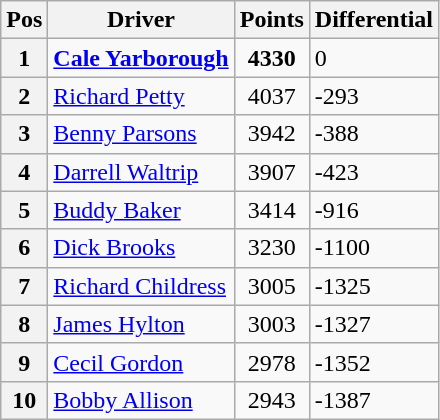<table class="wikitable">
<tr>
<th>Pos</th>
<th>Driver</th>
<th>Points</th>
<th>Differential</th>
</tr>
<tr>
<th>1 </th>
<td><strong><a href='#'>Cale Yarborough</a></strong></td>
<td style="text-align:center;"><strong>4330</strong></td>
<td>0</td>
</tr>
<tr>
<th>2 </th>
<td><a href='#'>Richard Petty</a></td>
<td style="text-align:center;">4037</td>
<td>-293</td>
</tr>
<tr>
<th>3 </th>
<td><a href='#'>Benny Parsons</a></td>
<td style="text-align:center;">3942</td>
<td>-388</td>
</tr>
<tr>
<th>4 </th>
<td><a href='#'>Darrell Waltrip</a></td>
<td style="text-align:center;">3907</td>
<td>-423</td>
</tr>
<tr>
<th>5 </th>
<td><a href='#'>Buddy Baker</a></td>
<td style="text-align:center;">3414</td>
<td>-916</td>
</tr>
<tr>
<th>6 </th>
<td><a href='#'>Dick Brooks</a></td>
<td style="text-align:center;">3230</td>
<td>-1100</td>
</tr>
<tr>
<th>7 </th>
<td><a href='#'>Richard Childress</a></td>
<td style="text-align:center;">3005</td>
<td>-1325</td>
</tr>
<tr>
<th>8 </th>
<td><a href='#'>James Hylton</a></td>
<td style="text-align:center;">3003</td>
<td>-1327</td>
</tr>
<tr>
<th>9 </th>
<td><a href='#'>Cecil Gordon</a></td>
<td style="text-align:center;">2978</td>
<td>-1352</td>
</tr>
<tr>
<th>10 </th>
<td><a href='#'>Bobby Allison</a></td>
<td style="text-align:center;">2943</td>
<td>-1387</td>
</tr>
</table>
